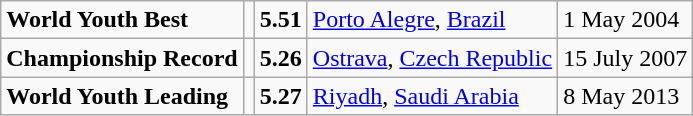<table class="wikitable">
<tr>
<td><strong>World Youth Best</strong></td>
<td></td>
<td><strong>5.51</strong></td>
<td><a href='#'>Porto Alegre</a>, <a href='#'>Brazil</a></td>
<td>1 May 2004</td>
</tr>
<tr>
<td><strong>Championship Record</strong></td>
<td></td>
<td><strong>5.26</strong></td>
<td><a href='#'>Ostrava</a>, <a href='#'>Czech Republic</a></td>
<td>15 July 2007</td>
</tr>
<tr>
<td><strong>World Youth Leading</strong></td>
<td></td>
<td><strong>5.27</strong></td>
<td><a href='#'>Riyadh</a>, <a href='#'>Saudi Arabia</a></td>
<td>8 May 2013</td>
</tr>
</table>
